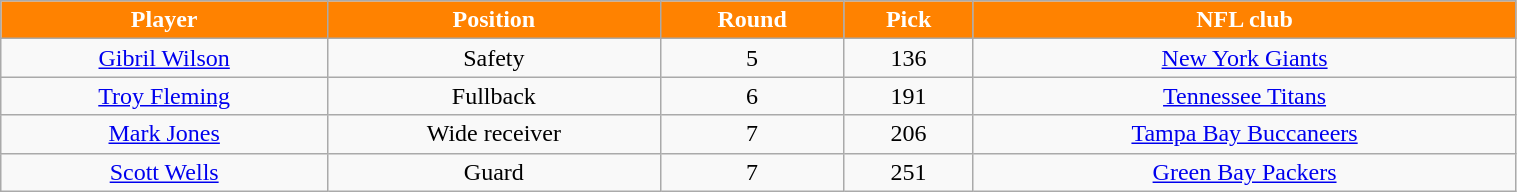<table class="wikitable" width="80%">
<tr align="center"  style="background:#FF8200;color:#FFFFFF;">
<td><strong>Player</strong></td>
<td><strong>Position</strong></td>
<td><strong>Round</strong></td>
<td><strong>Pick</strong></td>
<td><strong>NFL club</strong></td>
</tr>
<tr align="center" bgcolor="">
<td><a href='#'>Gibril Wilson</a></td>
<td>Safety</td>
<td>5</td>
<td>136</td>
<td><a href='#'>New York Giants</a></td>
</tr>
<tr align="center" bgcolor="">
<td><a href='#'>Troy Fleming</a></td>
<td>Fullback</td>
<td>6</td>
<td>191</td>
<td><a href='#'>Tennessee Titans</a></td>
</tr>
<tr align="center" bgcolor="">
<td><a href='#'>Mark Jones</a></td>
<td>Wide receiver</td>
<td>7</td>
<td>206</td>
<td><a href='#'>Tampa Bay Buccaneers</a></td>
</tr>
<tr align="center" bgcolor="">
<td><a href='#'>Scott Wells</a></td>
<td>Guard</td>
<td>7</td>
<td>251</td>
<td><a href='#'>Green Bay Packers</a></td>
</tr>
</table>
